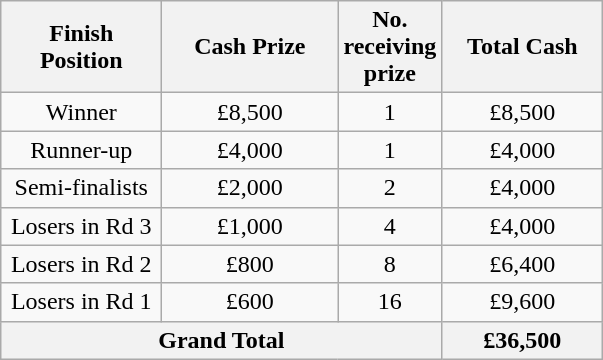<table class="wikitable" style="text-align:center;">
<tr>
<th width=100 abbr="Finish Position">Finish Position</th>
<th width=110 abbr="Cash Prize">Cash Prize</th>
<th width=50 abbr="No. receiving prize">No. receiving prize</th>
<th width=100 abbr="Total Cash">Total Cash</th>
</tr>
<tr>
<td>Winner</td>
<td>£8,500</td>
<td>1</td>
<td>£8,500</td>
</tr>
<tr>
<td>Runner-up</td>
<td>£4,000</td>
<td>1</td>
<td>£4,000</td>
</tr>
<tr>
<td>Semi-finalists</td>
<td>£2,000</td>
<td>2</td>
<td>£4,000</td>
</tr>
<tr>
<td>Losers in Rd 3</td>
<td>£1,000</td>
<td>4</td>
<td>£4,000</td>
</tr>
<tr>
<td>Losers in Rd 2</td>
<td>£800</td>
<td>8</td>
<td>£6,400</td>
</tr>
<tr>
<td>Losers in Rd 1</td>
<td>£600</td>
<td>16</td>
<td>£9,600</td>
</tr>
<tr>
<th colspan="3">Grand Total</th>
<th>£36,500</th>
</tr>
</table>
